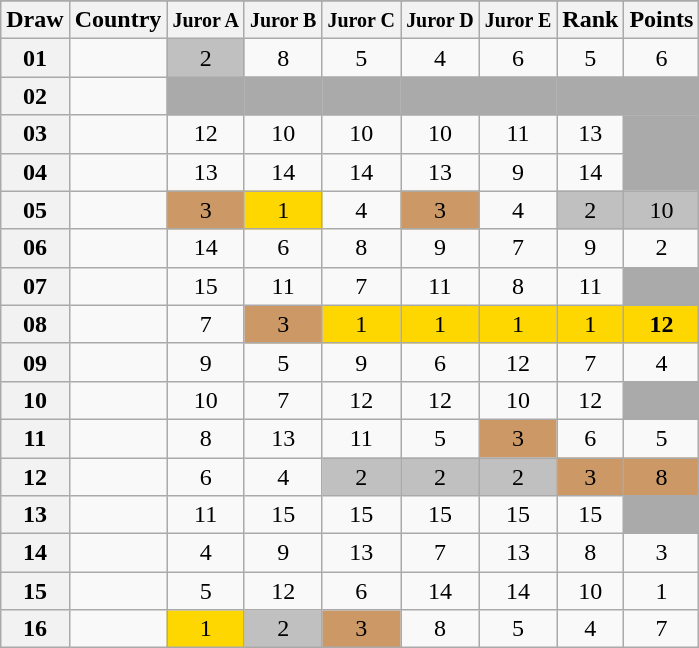<table class="sortable wikitable collapsible plainrowheaders" style="text-align:center;">
<tr>
</tr>
<tr>
<th scope="col">Draw</th>
<th scope="col">Country</th>
<th scope="col"><small>Juror A</small></th>
<th scope="col"><small>Juror B</small></th>
<th scope="col"><small>Juror C</small></th>
<th scope="col"><small>Juror D</small></th>
<th scope="col"><small>Juror E</small></th>
<th scope="col">Rank</th>
<th scope="col">Points</th>
</tr>
<tr>
<th scope="row" style="text-align:center;">01</th>
<td style="text-align:left;"></td>
<td style="background:silver;">2</td>
<td>8</td>
<td>5</td>
<td>4</td>
<td>6</td>
<td>5</td>
<td>6</td>
</tr>
<tr class="sortbottom">
<th scope="row" style="text-align:center;">02</th>
<td style="text-align:left;"></td>
<td style="background:#AAAAAA;"></td>
<td style="background:#AAAAAA;"></td>
<td style="background:#AAAAAA;"></td>
<td style="background:#AAAAAA;"></td>
<td style="background:#AAAAAA;"></td>
<td style="background:#AAAAAA;"></td>
<td style="background:#AAAAAA;"></td>
</tr>
<tr>
<th scope="row" style="text-align:center;">03</th>
<td style="text-align:left;"></td>
<td>12</td>
<td>10</td>
<td>10</td>
<td>10</td>
<td>11</td>
<td>13</td>
<td style="background:#AAAAAA;"></td>
</tr>
<tr>
<th scope="row" style="text-align:center;">04</th>
<td style="text-align:left;"></td>
<td>13</td>
<td>14</td>
<td>14</td>
<td>13</td>
<td>9</td>
<td>14</td>
<td style="background:#AAAAAA;"></td>
</tr>
<tr>
<th scope="row" style="text-align:center;">05</th>
<td style="text-align:left;"></td>
<td style="background:#CC9966;">3</td>
<td style="background:gold;">1</td>
<td>4</td>
<td style="background:#CC9966;">3</td>
<td>4</td>
<td style="background:silver;">2</td>
<td style="background:silver;">10</td>
</tr>
<tr>
<th scope="row" style="text-align:center;">06</th>
<td style="text-align:left;"></td>
<td>14</td>
<td>6</td>
<td>8</td>
<td>9</td>
<td>7</td>
<td>9</td>
<td>2</td>
</tr>
<tr>
<th scope="row" style="text-align:center;">07</th>
<td style="text-align:left;"></td>
<td>15</td>
<td>11</td>
<td>7</td>
<td>11</td>
<td>8</td>
<td>11</td>
<td style="background:#AAAAAA;"></td>
</tr>
<tr>
<th scope="row" style="text-align:center;">08</th>
<td style="text-align:left;"></td>
<td>7</td>
<td style="background:#CC9966;">3</td>
<td style="background:gold;">1</td>
<td style="background:gold;">1</td>
<td style="background:gold;">1</td>
<td style="background:gold;">1</td>
<td style="background:gold;"><strong>12</strong></td>
</tr>
<tr>
<th scope="row" style="text-align:center;">09</th>
<td style="text-align:left;"></td>
<td>9</td>
<td>5</td>
<td>9</td>
<td>6</td>
<td>12</td>
<td>7</td>
<td>4</td>
</tr>
<tr>
<th scope="row" style="text-align:center;">10</th>
<td style="text-align:left;"></td>
<td>10</td>
<td>7</td>
<td>12</td>
<td>12</td>
<td>10</td>
<td>12</td>
<td style="background:#AAAAAA;"></td>
</tr>
<tr>
<th scope="row" style="text-align:center;">11</th>
<td style="text-align:left;"></td>
<td>8</td>
<td>13</td>
<td>11</td>
<td>5</td>
<td style="background:#CC9966;">3</td>
<td>6</td>
<td>5</td>
</tr>
<tr>
<th scope="row" style="text-align:center;">12</th>
<td style="text-align:left;"></td>
<td>6</td>
<td>4</td>
<td style="background:silver;">2</td>
<td style="background:silver;">2</td>
<td style="background:silver;">2</td>
<td style="background:#CC9966;">3</td>
<td style="background:#CC9966;">8</td>
</tr>
<tr>
<th scope="row" style="text-align:center;">13</th>
<td style="text-align:left;"></td>
<td>11</td>
<td>15</td>
<td>15</td>
<td>15</td>
<td>15</td>
<td>15</td>
<td style="background:#AAAAAA;"></td>
</tr>
<tr>
<th scope="row" style="text-align:center;">14</th>
<td style="text-align:left;"></td>
<td>4</td>
<td>9</td>
<td>13</td>
<td>7</td>
<td>13</td>
<td>8</td>
<td>3</td>
</tr>
<tr>
<th scope="row" style="text-align:center;">15</th>
<td style="text-align:left;"></td>
<td>5</td>
<td>12</td>
<td>6</td>
<td>14</td>
<td>14</td>
<td>10</td>
<td>1</td>
</tr>
<tr>
<th scope="row" style="text-align:center;">16</th>
<td style="text-align:left;"></td>
<td style="background:gold;">1</td>
<td style="background:silver;">2</td>
<td style="background:#CC9966;">3</td>
<td>8</td>
<td>5</td>
<td>4</td>
<td>7</td>
</tr>
</table>
